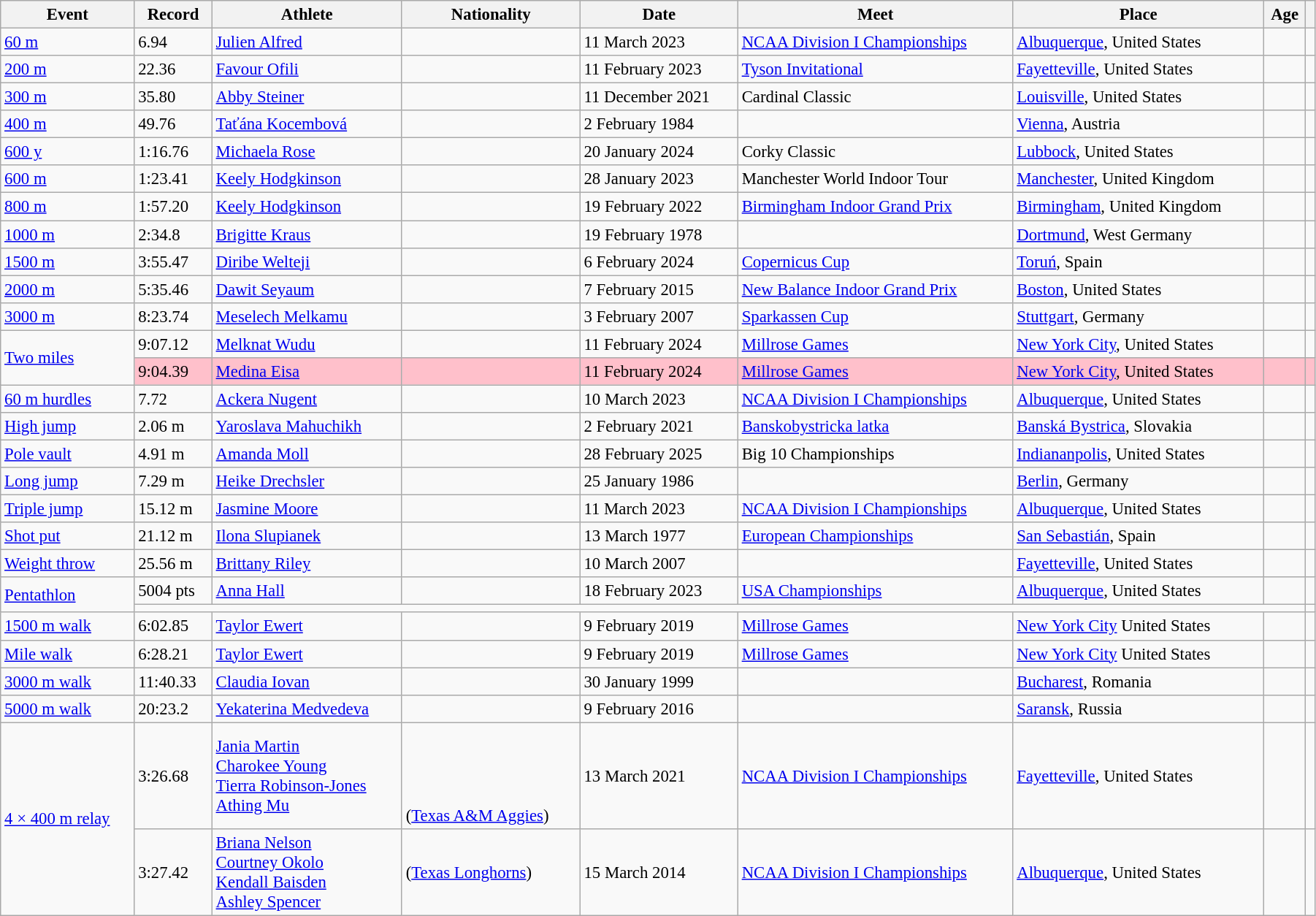<table class="wikitable" style="font-size:95%; width: 95%;">
<tr>
<th>Event</th>
<th>Record</th>
<th>Athlete</th>
<th>Nationality</th>
<th>Date</th>
<th>Meet</th>
<th>Place</th>
<th>Age</th>
<th></th>
</tr>
<tr>
<td><a href='#'>60 m</a></td>
<td>6.94 </td>
<td><a href='#'>Julien Alfred</a></td>
<td></td>
<td>11 March 2023</td>
<td><a href='#'>NCAA Division I Championships</a></td>
<td><a href='#'>Albuquerque</a>, United States</td>
<td></td>
<td></td>
</tr>
<tr>
<td><a href='#'>200 m</a></td>
<td>22.36</td>
<td><a href='#'>Favour Ofili</a></td>
<td></td>
<td>11 February 2023</td>
<td><a href='#'>Tyson Invitational</a></td>
<td><a href='#'>Fayetteville</a>, United States</td>
<td></td>
<td></td>
</tr>
<tr>
<td><a href='#'>300 m</a></td>
<td>35.80</td>
<td><a href='#'>Abby Steiner</a></td>
<td></td>
<td>11 December 2021</td>
<td>Cardinal Classic</td>
<td><a href='#'>Louisville</a>, United States</td>
<td></td>
<td></td>
</tr>
<tr>
<td><a href='#'>400 m</a></td>
<td>49.76</td>
<td><a href='#'>Taťána Kocembová</a></td>
<td></td>
<td>2 February 1984</td>
<td></td>
<td><a href='#'>Vienna</a>, Austria</td>
<td></td>
<td></td>
</tr>
<tr>
<td><a href='#'>600 y</a></td>
<td>1:16.76 </td>
<td><a href='#'>Michaela Rose</a></td>
<td></td>
<td>20 January 2024</td>
<td>Corky Classic</td>
<td><a href='#'>Lubbock</a>, United States</td>
<td></td>
<td></td>
</tr>
<tr>
<td><a href='#'>600 m</a></td>
<td>1:23.41</td>
<td><a href='#'>Keely Hodgkinson</a></td>
<td></td>
<td>28 January 2023</td>
<td>Manchester World Indoor Tour</td>
<td><a href='#'>Manchester</a>, United Kingdom</td>
<td></td>
<td></td>
</tr>
<tr>
<td><a href='#'>800 m</a></td>
<td>1:57.20</td>
<td><a href='#'>Keely Hodgkinson</a></td>
<td></td>
<td>19 February 2022</td>
<td><a href='#'>Birmingham Indoor Grand Prix</a></td>
<td><a href='#'>Birmingham</a>, United Kingdom</td>
<td></td>
<td></td>
</tr>
<tr>
<td><a href='#'>1000 m</a></td>
<td>2:34.8 </td>
<td><a href='#'>Brigitte Kraus</a></td>
<td></td>
<td>19 February 1978</td>
<td></td>
<td><a href='#'>Dortmund</a>, West Germany</td>
<td></td>
<td></td>
</tr>
<tr>
<td><a href='#'>1500 m</a></td>
<td>3:55.47</td>
<td><a href='#'>Diribe Welteji</a></td>
<td></td>
<td>6 February 2024</td>
<td><a href='#'>Copernicus Cup</a></td>
<td><a href='#'>Toruń</a>, Spain</td>
<td></td>
<td></td>
</tr>
<tr>
<td><a href='#'>2000 m</a></td>
<td>5:35.46</td>
<td><a href='#'>Dawit Seyaum</a></td>
<td></td>
<td>7 February 2015</td>
<td><a href='#'>New Balance Indoor Grand Prix</a></td>
<td><a href='#'>Boston</a>, United States</td>
<td></td>
<td></td>
</tr>
<tr>
<td><a href='#'>3000 m</a></td>
<td>8:23.74</td>
<td><a href='#'>Meselech Melkamu</a></td>
<td></td>
<td>3 February 2007</td>
<td><a href='#'>Sparkassen Cup</a></td>
<td><a href='#'>Stuttgart</a>, Germany</td>
<td></td>
<td></td>
</tr>
<tr>
<td rowspan=2><a href='#'>Two miles</a></td>
<td>9:07.12</td>
<td><a href='#'>Melknat Wudu</a></td>
<td></td>
<td>11 February 2024</td>
<td><a href='#'>Millrose Games</a></td>
<td><a href='#'>New York City</a>, United States</td>
<td></td>
<td></td>
</tr>
<tr style="background:pink">
<td>9:04.39</td>
<td><a href='#'>Medina Eisa</a></td>
<td></td>
<td>11 February 2024</td>
<td><a href='#'>Millrose Games</a></td>
<td><a href='#'>New York City</a>, United States</td>
<td></td>
<td></td>
</tr>
<tr>
<td><a href='#'>60 m hurdles</a></td>
<td>7.72 </td>
<td><a href='#'>Ackera Nugent</a></td>
<td></td>
<td>10 March 2023</td>
<td><a href='#'>NCAA Division I Championships</a></td>
<td><a href='#'>Albuquerque</a>, United States</td>
<td></td>
<td></td>
</tr>
<tr>
<td><a href='#'>High jump</a></td>
<td>2.06 m</td>
<td><a href='#'>Yaroslava Mahuchikh</a></td>
<td></td>
<td>2 February 2021</td>
<td><a href='#'>Banskobystricka latka</a></td>
<td><a href='#'>Banská Bystrica</a>, Slovakia</td>
<td></td>
<td></td>
</tr>
<tr>
<td><a href='#'>Pole vault</a></td>
<td>4.91 m</td>
<td><a href='#'>Amanda Moll</a></td>
<td></td>
<td>28 February 2025</td>
<td>Big 10 Championships</td>
<td><a href='#'>Indiananpolis</a>, United States</td>
<td></td>
<td></td>
</tr>
<tr>
<td><a href='#'>Long jump</a></td>
<td>7.29 m</td>
<td><a href='#'>Heike Drechsler</a></td>
<td></td>
<td>25 January 1986</td>
<td></td>
<td><a href='#'>Berlin</a>, Germany</td>
<td></td>
<td></td>
</tr>
<tr>
<td><a href='#'>Triple jump</a></td>
<td>15.12 m </td>
<td><a href='#'>Jasmine Moore</a></td>
<td></td>
<td>11 March 2023</td>
<td><a href='#'>NCAA Division I Championships</a></td>
<td><a href='#'>Albuquerque</a>, United States</td>
<td></td>
<td></td>
</tr>
<tr>
<td><a href='#'>Shot put</a></td>
<td>21.12 m</td>
<td><a href='#'>Ilona Slupianek</a></td>
<td></td>
<td>13 March 1977</td>
<td><a href='#'>European Championships</a></td>
<td><a href='#'>San Sebastián</a>, Spain</td>
<td></td>
<td></td>
</tr>
<tr>
<td><a href='#'>Weight throw</a></td>
<td>25.56 m</td>
<td><a href='#'>Brittany Riley</a></td>
<td></td>
<td>10 March 2007</td>
<td></td>
<td><a href='#'>Fayetteville</a>, United States</td>
<td></td>
<td></td>
</tr>
<tr>
<td rowspan=2><a href='#'>Pentathlon</a></td>
<td>5004 pts </td>
<td><a href='#'>Anna Hall</a></td>
<td></td>
<td>18 February 2023</td>
<td><a href='#'>USA Championships</a></td>
<td><a href='#'>Albuquerque</a>, United States</td>
<td></td>
<td></td>
</tr>
<tr>
<td colspan=7></td>
<td></td>
</tr>
<tr>
<td><a href='#'>1500 m walk</a></td>
<td>6:02.85</td>
<td><a href='#'>Taylor Ewert</a></td>
<td></td>
<td>9 February 2019</td>
<td><a href='#'>Millrose Games</a></td>
<td><a href='#'>New York City</a> United States</td>
<td></td>
<td></td>
</tr>
<tr>
<td><a href='#'>Mile walk</a></td>
<td>6:28.21</td>
<td><a href='#'>Taylor Ewert</a></td>
<td></td>
<td>9 February 2019</td>
<td><a href='#'>Millrose Games</a></td>
<td><a href='#'>New York City</a> United States</td>
<td></td>
<td></td>
</tr>
<tr>
<td><a href='#'>3000 m walk</a></td>
<td>11:40.33</td>
<td><a href='#'>Claudia Iovan</a></td>
<td></td>
<td>30 January 1999</td>
<td></td>
<td><a href='#'>Bucharest</a>, Romania</td>
<td></td>
<td></td>
</tr>
<tr>
<td><a href='#'>5000 m walk</a></td>
<td>20:23.2</td>
<td><a href='#'>Yekaterina Medvedeva</a></td>
<td></td>
<td>9 February 2016</td>
<td></td>
<td><a href='#'>Saransk</a>, Russia</td>
<td></td>
<td></td>
</tr>
<tr>
<td rowspan=2><a href='#'>4 × 400 m relay</a></td>
<td>3:26.68</td>
<td><a href='#'>Jania Martin</a><br><a href='#'>Charokee Young</a><br><a href='#'>Tierra Robinson-Jones</a><br><a href='#'>Athing Mu</a></td>
<td><br><br><br><br>(<a href='#'>Texas A&M Aggies</a>)</td>
<td>13 March 2021</td>
<td><a href='#'>NCAA Division I Championships</a></td>
<td><a href='#'>Fayetteville</a>, United States</td>
<td><br><br><br></td>
<td></td>
</tr>
<tr>
<td>3:27.42 </td>
<td><a href='#'>Briana Nelson</a><br><a href='#'>Courtney Okolo</a><br><a href='#'>Kendall Baisden</a><br><a href='#'>Ashley Spencer</a></td>
<td> (<a href='#'>Texas Longhorns</a>)</td>
<td>15 March 2014</td>
<td><a href='#'>NCAA Division I Championships</a></td>
<td><a href='#'>Albuquerque</a>, United States</td>
<td><br><br><br></td>
<td></td>
</tr>
</table>
